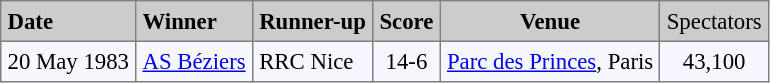<table bgcolor="#f7f8ff" cellpadding="4" cellspacing="0" border="1" style="font-size: 95%; border: gray solid 1px; border-collapse: collapse;">
<tr bgcolor="#CCCCCC">
<td><strong>Date</strong></td>
<td><strong>Winner</strong></td>
<td><strong>Runner-up</strong></td>
<td align=center><strong>Score</strong></td>
<td align=center><strong>Venue<em></td>
<td align=center></strong>Spectators<strong></td>
</tr>
<tr>
<td align=center>20 May 1983</td>
<td></strong><a href='#'>AS Béziers</a><strong></td>
<td>RRC Nice</td>
<td align=center>14-6</td>
<td align=center><a href='#'>Parc des Princes</a>, Paris</td>
<td align=center>43,100</td>
</tr>
</table>
